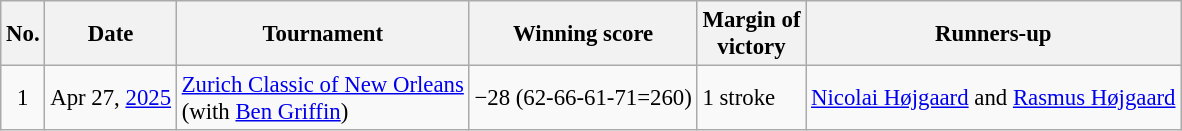<table class="wikitable" style="font-size:95%;">
<tr>
<th>No.</th>
<th>Date</th>
<th>Tournament</th>
<th>Winning score</th>
<th>Margin of<br>victory</th>
<th>Runners-up</th>
</tr>
<tr>
<td align=center>1</td>
<td align=right>Apr 27, <a href='#'>2025</a></td>
<td><a href='#'>Zurich Classic of New Orleans</a><br>(with  <a href='#'>Ben Griffin</a>)</td>
<td>−28 (62-66-61-71=260)</td>
<td>1 stroke</td>
<td> <a href='#'>Nicolai Højgaard</a> and  <a href='#'>Rasmus Højgaard</a></td>
</tr>
</table>
